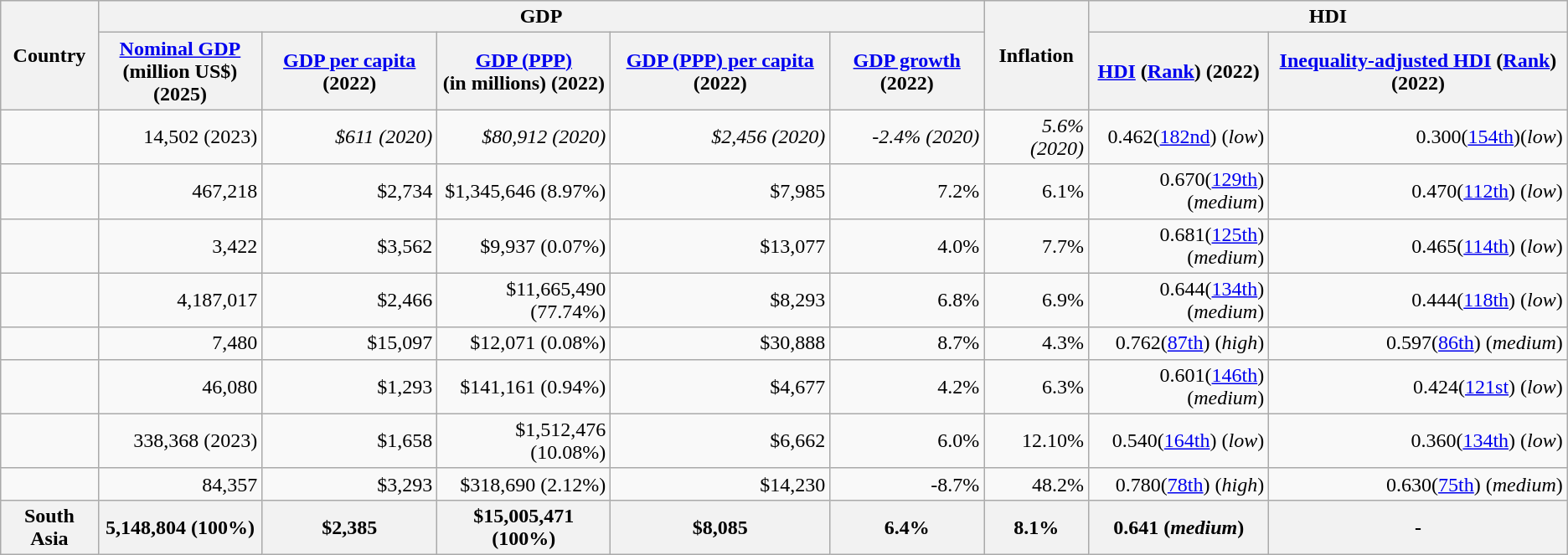<table class="wikitable sortable">
<tr style="background:#ececec;">
<th rowspan="2">Country<br></th>
<th colspan="5">GDP</th>
<th rowspan="2">Inflation</th>
<th colspan="2">HDI</th>
</tr>
<tr>
<th><a href='#'>Nominal GDP</a><br> (million US$) (2025)</th>
<th><a href='#'>GDP per capita</a> (2022)</th>
<th><a href='#'>GDP (PPP)</a><br> (in millions) (2022)</th>
<th><a href='#'>GDP (PPP) per capita</a> (2022)</th>
<th><a href='#'>GDP growth</a> (2022)</th>
<th><a href='#'>HDI</a> (<a href='#'>Rank</a>) (2022)</th>
<th><a href='#'>Inequality-adjusted HDI</a> (<a href='#'>Rank</a>) (2022)</th>
</tr>
<tr>
<td></td>
<td align="right">14,502 (2023)</td>
<td align="right"><em>$611 (2020)</em></td>
<td align="right"><em>$80,912 (2020)</em></td>
<td align="right"><em>$2,456 (2020)</em></td>
<td align="right"><em>-2.4% (2020)</em></td>
<td align="right"><em>5.6% (2020)</em></td>
<td align="right">0.462(<a href='#'>182nd</a>) (<em><span>low</span></em>)</td>
<td align="right">0.300(<a href='#'>154th</a>)(<em><span>low</span></em>)</td>
</tr>
<tr>
<td></td>
<td align="right">467,218</td>
<td align="right">$2,734</td>
<td align="right">$1,345,646 (8.97%)</td>
<td align="right">$7,985</td>
<td align="right">7.2%</td>
<td align="right">6.1%</td>
<td align="right">0.670(<a href='#'>129th</a>) (<em><span>medium</span></em>)</td>
<td align="right">0.470(<a href='#'>112th</a>) (<em><span>low</span></em>)</td>
</tr>
<tr>
<td></td>
<td align="right">3,422</td>
<td align="right">$3,562</td>
<td align="right">$9,937 (0.07%)</td>
<td align="right">$13,077</td>
<td align="right">4.0%</td>
<td align="right">7.7%</td>
<td align="right">0.681(<a href='#'>125th</a>) (<em><span>medium</span></em>)</td>
<td align="right">0.465(<a href='#'>114th</a>) (<em><span>low</span></em>)</td>
</tr>
<tr>
<td></td>
<td align="right">4,187,017</td>
<td align="right">$2,466</td>
<td align="right">$11,665,490 (77.74%)</td>
<td align="right">$8,293</td>
<td align="right">6.8%</td>
<td align="right">6.9%</td>
<td align="right">0.644(<a href='#'>134th</a>) (<em><span>medium</span></em>)</td>
<td align="right">0.444(<a href='#'>118th</a>) (<em><span>low</span></em>)</td>
</tr>
<tr>
<td></td>
<td align="right">7,480</td>
<td align="right">$15,097</td>
<td align="right">$12,071 (0.08%)</td>
<td align="right">$30,888</td>
<td align="right">8.7%</td>
<td align="right">4.3%</td>
<td align="right">0.762(<a href='#'>87th</a>) (<em><span>high</span></em>)</td>
<td align="right">0.597(<a href='#'>86th</a>) (<em><span>medium</span></em>)</td>
</tr>
<tr>
<td></td>
<td align="right">46,080</td>
<td align="right">$1,293</td>
<td align="right">$141,161 (0.94%)</td>
<td align="right">$4,677</td>
<td align="right">4.2%</td>
<td align="right">6.3%</td>
<td align="right">0.601(<a href='#'>146th</a>) (<em><span>medium</span></em>)</td>
<td align="right">0.424(<a href='#'>121st</a>) (<em><span>low</span></em>)</td>
</tr>
<tr>
<td></td>
<td align="right">338,368 (2023)</td>
<td align="right">$1,658</td>
<td align="right">$1,512,476 (10.08%)</td>
<td align="right">$6,662</td>
<td align="right">6.0%</td>
<td align="right">12.10%</td>
<td align="right">0.540(<a href='#'>164th</a>) (<em><span>low</span></em>)</td>
<td align="right">0.360(<a href='#'>134th</a>) (<em><span>low</span></em>)</td>
</tr>
<tr>
<td></td>
<td align="right">84,357</td>
<td align="right">$3,293</td>
<td align="right">$318,690 (2.12%)</td>
<td align="right">$14,230</td>
<td align="right">-8.7%</td>
<td align="right">48.2%</td>
<td align="right">0.780(<a href='#'>78th</a>) (<em><span>high</span></em>)</td>
<td align="right">0.630(<a href='#'>75th</a>) (<em><span>medium</span></em>)</td>
</tr>
<tr>
<th><strong>South Asia</strong></th>
<th><strong> 5,148,804 (100%)</strong></th>
<th><strong>$2,385</strong></th>
<th><strong>$15,005,471 (100%)</strong></th>
<th><strong>$8,085</strong></th>
<th><strong>6.4%</strong></th>
<th><strong>8.1%</strong></th>
<th>0.641 (<em><span>medium</span></em>)</th>
<th>-</th>
</tr>
</table>
